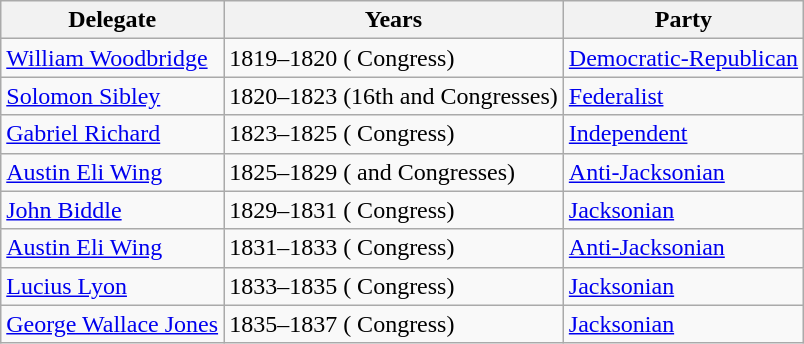<table class=wikitable>
<tr>
<th>Delegate</th>
<th>Years</th>
<th>Party</th>
</tr>
<tr>
<td><a href='#'>William Woodbridge</a></td>
<td>1819–1820 ( Congress)</td>
<td><a href='#'>Democratic-Republican</a></td>
</tr>
<tr>
<td><a href='#'>Solomon Sibley</a></td>
<td>1820–1823 (16th and  Congresses)</td>
<td><a href='#'> Federalist</a></td>
</tr>
<tr>
<td><a href='#'>Gabriel Richard</a></td>
<td>1823–1825 ( Congress)</td>
<td><a href='#'>Independent</a></td>
</tr>
<tr>
<td><a href='#'>Austin Eli Wing</a></td>
<td>1825–1829 ( and  Congresses)</td>
<td><a href='#'>Anti-Jacksonian</a></td>
</tr>
<tr>
<td><a href='#'>John Biddle</a></td>
<td>1829–1831 ( Congress)</td>
<td><a href='#'>Jacksonian</a></td>
</tr>
<tr>
<td><a href='#'>Austin Eli Wing</a></td>
<td>1831–1833 ( Congress)</td>
<td><a href='#'>Anti-Jacksonian</a></td>
</tr>
<tr>
<td><a href='#'>Lucius Lyon</a></td>
<td>1833–1835 ( Congress)</td>
<td><a href='#'>Jacksonian</a></td>
</tr>
<tr>
<td><a href='#'>George Wallace Jones</a></td>
<td>1835–1837 ( Congress)</td>
<td><a href='#'>Jacksonian</a></td>
</tr>
</table>
